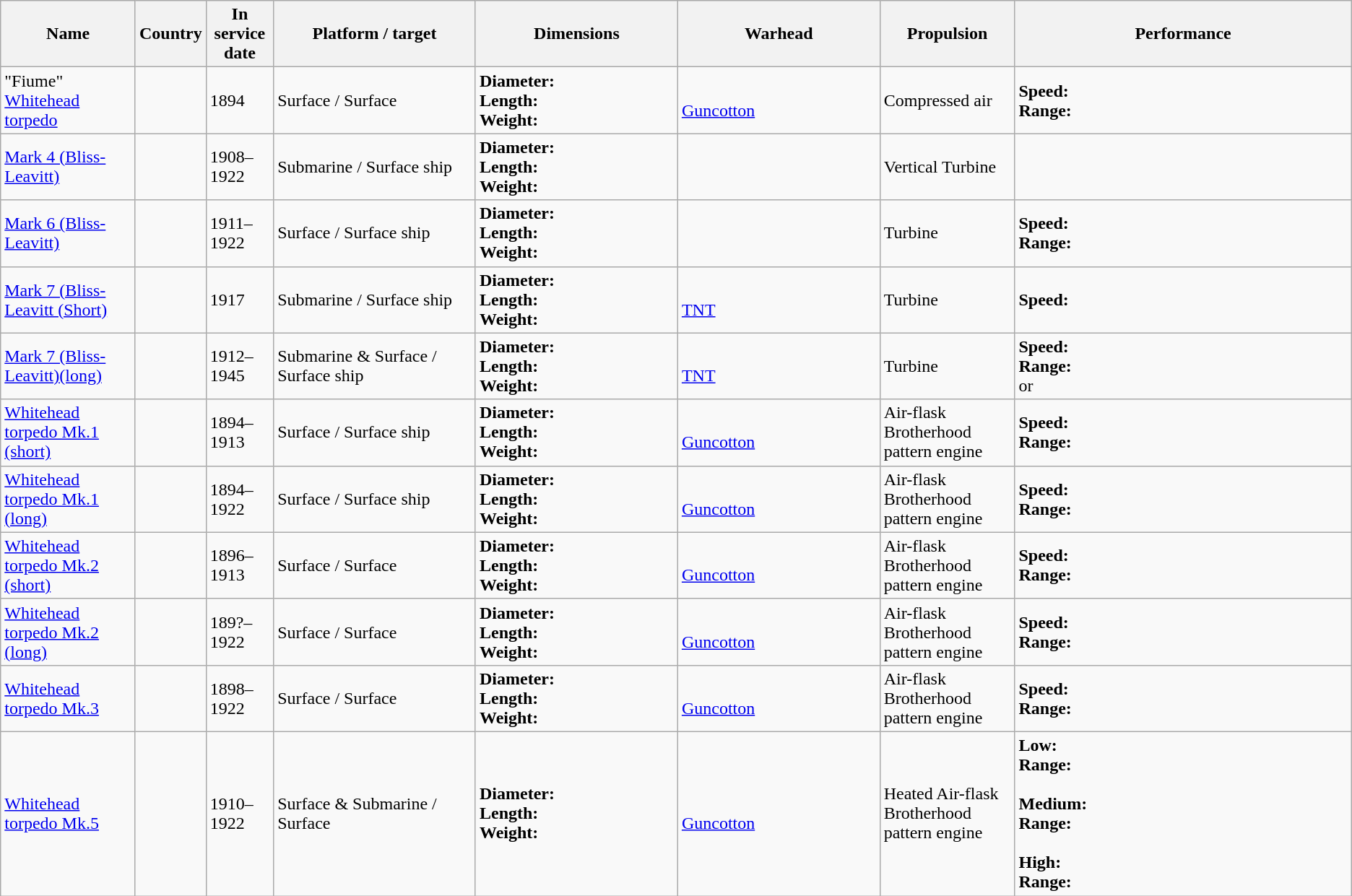<table class="wikitable sortable" style="text-align: left;">
<tr>
<th width="10%">Name</th>
<th width="5%">Country</th>
<th width="5%">In service date</th>
<th width="15%">Platform / target</th>
<th width="15%">Dimensions</th>
<th width="15%">Warhead</th>
<th width="10%">Propulsion</th>
<th width="25%">Performance</th>
</tr>
<tr>
<td>"Fiume" <a href='#'>Whitehead torpedo</a></td>
<td></td>
<td>1894</td>
<td>Surface / Surface</td>
<td><strong>Diameter: </strong><br><strong>Length: </strong><br><strong>Weight: </strong></td>
<td><br><a href='#'>Guncotton</a></td>
<td>Compressed air</td>
<td><strong>Speed: </strong><br><strong>Range: </strong></td>
</tr>
<tr>
<td><a href='#'>Mark 4 (Bliss-Leavitt)</a></td>
<td></td>
<td>1908–1922</td>
<td>Submarine / Surface ship</td>
<td><strong>Diameter: </strong><br> <strong>Length: </strong><br> <strong>Weight: </strong></td>
<td></td>
<td>Vertical Turbine</td>
<td></td>
</tr>
<tr>
<td><a href='#'>Mark 6 (Bliss-Leavitt)</a></td>
<td></td>
<td>1911–1922</td>
<td>Surface / Surface ship</td>
<td><strong>Diameter: </strong><br><strong>Length: </strong><br><strong>Weight: </strong></td>
<td></td>
<td>Turbine</td>
<td><strong>Speed: </strong><br><strong>Range: </strong><br></td>
</tr>
<tr>
<td><a href='#'>Mark 7 (Bliss-Leavitt (Short)</a></td>
<td></td>
<td>1917</td>
<td>Submarine / Surface ship</td>
<td><strong>Diameter: </strong><br><strong>Length: </strong><br><strong>Weight: </strong></td>
<td><br><a href='#'>TNT</a></td>
<td>Turbine</td>
<td><strong>Speed:</strong></td>
</tr>
<tr>
<td><a href='#'>Mark 7 (Bliss-Leavitt)(long)</a></td>
<td></td>
<td>1912–1945</td>
<td>Submarine & Surface / Surface ship</td>
<td><strong>Diameter: </strong><br><strong>Length: </strong><br><strong>Weight: </strong></td>
<td><br><a href='#'>TNT</a></td>
<td>Turbine</td>
<td><strong>Speed: </strong><br><strong>Range: </strong><br> or <br></td>
</tr>
<tr>
<td><a href='#'>Whitehead torpedo Mk.1 (short)</a></td>
<td></td>
<td>1894–1913</td>
<td>Surface / Surface ship</td>
<td><strong>Diameter: </strong><br><strong>Length: </strong><br><strong>Weight: </strong></td>
<td><br><a href='#'>Guncotton</a></td>
<td>Air-flask Brotherhood pattern engine</td>
<td><strong>Speed: </strong><br><strong>Range: </strong><br></td>
</tr>
<tr>
<td><a href='#'>Whitehead torpedo Mk.1 (long)</a></td>
<td></td>
<td>1894–1922</td>
<td>Surface / Surface ship</td>
<td><strong>Diameter: </strong><br><strong>Length: </strong><br><strong>Weight: </strong></td>
<td><br><a href='#'>Guncotton</a></td>
<td>Air-flask Brotherhood pattern engine</td>
<td><strong>Speed: </strong><br><strong>Range: </strong><br></td>
</tr>
<tr>
<td><a href='#'>Whitehead torpedo Mk.2 (short)</a></td>
<td></td>
<td>1896–1913</td>
<td>Surface / Surface</td>
<td><strong>Diameter: </strong><br><strong>Length: </strong><br><strong>Weight: </strong></td>
<td><br><a href='#'>Guncotton</a></td>
<td>Air-flask Brotherhood pattern engine</td>
<td><strong>Speed: </strong><br><strong>Range: </strong><br></td>
</tr>
<tr>
<td><a href='#'>Whitehead torpedo Mk.2 (long)</a></td>
<td></td>
<td>189?–1922</td>
<td>Surface / Surface</td>
<td><strong>Diameter: </strong><br><strong>Length: </strong><br><strong>Weight: </strong></td>
<td><br><a href='#'>Guncotton</a></td>
<td>Air-flask Brotherhood pattern engine</td>
<td><strong>Speed: </strong><br><strong>Range: </strong><br></td>
</tr>
<tr>
<td><a href='#'>Whitehead torpedo Mk.3</a></td>
<td></td>
<td>1898–1922</td>
<td>Surface / Surface</td>
<td><strong>Diameter: </strong><br><strong>Length: </strong><br><strong>Weight: </strong></td>
<td><br><a href='#'>Guncotton</a></td>
<td>Air-flask Brotherhood pattern engine</td>
<td><strong>Speed: </strong><br><strong>Range: </strong><br></td>
</tr>
<tr>
<td><a href='#'>Whitehead torpedo Mk.5</a></td>
<td></td>
<td>1910–1922</td>
<td>Surface & Submarine / Surface</td>
<td><strong>Diameter: </strong><br><strong>Length: </strong><br><strong>Weight: </strong></td>
<td><br><a href='#'>Guncotton</a></td>
<td>Heated Air-flask Brotherhood pattern engine</td>
<td><strong>Low: </strong><br><strong>Range: </strong><br><br><strong>Medium: </strong><br><strong>Range: </strong><br><br><strong>High: </strong><br><strong>Range: </strong></td>
</tr>
</table>
